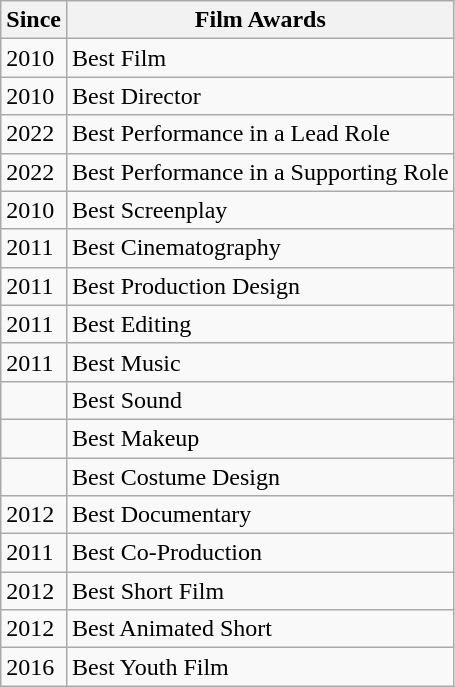<table class="wikitable">
<tr>
<th>Since</th>
<th>Film Awards</th>
</tr>
<tr>
<td>2010</td>
<td>Best Film</td>
</tr>
<tr>
<td>2010</td>
<td>Best Director</td>
</tr>
<tr>
<td>2022</td>
<td>Best Performance in a Lead Role</td>
</tr>
<tr>
<td>2022</td>
<td>Best Performance in a Supporting Role</td>
</tr>
<tr>
<td>2010</td>
<td>Best Screenplay</td>
</tr>
<tr>
<td>2011</td>
<td>Best Cinematography</td>
</tr>
<tr>
<td>2011</td>
<td>Best Production Design</td>
</tr>
<tr>
<td>2011</td>
<td>Best Editing</td>
</tr>
<tr>
<td>2011</td>
<td>Best Music</td>
</tr>
<tr>
<td></td>
<td>Best Sound</td>
</tr>
<tr>
<td></td>
<td>Best Makeup</td>
</tr>
<tr>
<td></td>
<td>Best Costume Design</td>
</tr>
<tr>
<td>2012</td>
<td>Best Documentary</td>
</tr>
<tr>
<td>2011</td>
<td>Best Co-Production</td>
</tr>
<tr>
<td>2012</td>
<td>Best Short Film</td>
</tr>
<tr>
<td>2012</td>
<td>Best Animated Short</td>
</tr>
<tr>
<td>2016</td>
<td>Best Youth Film</td>
</tr>
</table>
